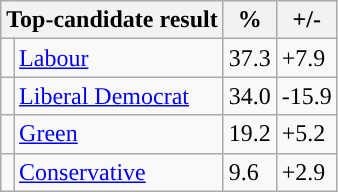<table class="wikitable">
<tr>
<th colspan="2">Top-candidate result</th>
<th>%</th>
<th>+/-</th>
</tr>
<tr>
<td style="background-color: "></td>
<td><a href='#'>Labour</a></td>
<td>37.3</td>
<td>+7.9</td>
</tr>
<tr>
<td style="background-color: "></td>
<td><a href='#'>Liberal Democrat</a></td>
<td>34.0</td>
<td>-15.9</td>
</tr>
<tr>
<td style="background-color: "></td>
<td><a href='#'>Green</a></td>
<td>19.2</td>
<td>+5.2</td>
</tr>
<tr>
<td style="background-color: "></td>
<td><a href='#'>Conservative</a></td>
<td>9.6</td>
<td>+2.9</td>
</tr>
</table>
